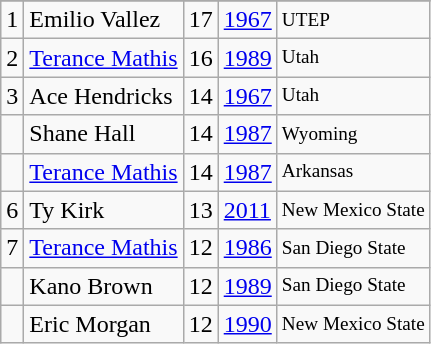<table class="wikitable">
<tr>
</tr>
<tr>
<td>1</td>
<td>Emilio Vallez</td>
<td>17</td>
<td><a href='#'>1967</a></td>
<td style="font-size:80%;">UTEP</td>
</tr>
<tr>
<td>2</td>
<td><a href='#'>Terance Mathis</a></td>
<td>16</td>
<td><a href='#'>1989</a></td>
<td style="font-size:80%;">Utah</td>
</tr>
<tr>
<td>3</td>
<td>Ace Hendricks</td>
<td>14</td>
<td><a href='#'>1967</a></td>
<td style="font-size:80%;">Utah</td>
</tr>
<tr>
<td></td>
<td>Shane Hall</td>
<td>14</td>
<td><a href='#'>1987</a></td>
<td style="font-size:80%;">Wyoming</td>
</tr>
<tr>
<td></td>
<td><a href='#'>Terance Mathis</a></td>
<td>14</td>
<td><a href='#'>1987</a></td>
<td style="font-size:80%;">Arkansas</td>
</tr>
<tr>
<td>6</td>
<td>Ty Kirk</td>
<td>13</td>
<td><a href='#'>2011</a></td>
<td style="font-size:80%;">New Mexico State</td>
</tr>
<tr>
<td>7</td>
<td><a href='#'>Terance Mathis</a></td>
<td>12</td>
<td><a href='#'>1986</a></td>
<td style="font-size:80%;">San Diego State</td>
</tr>
<tr>
<td></td>
<td>Kano Brown</td>
<td>12</td>
<td><a href='#'>1989</a></td>
<td style="font-size:80%;">San Diego State</td>
</tr>
<tr>
<td></td>
<td>Eric Morgan</td>
<td>12</td>
<td><a href='#'>1990</a></td>
<td style="font-size:80%;">New Mexico State</td>
</tr>
</table>
